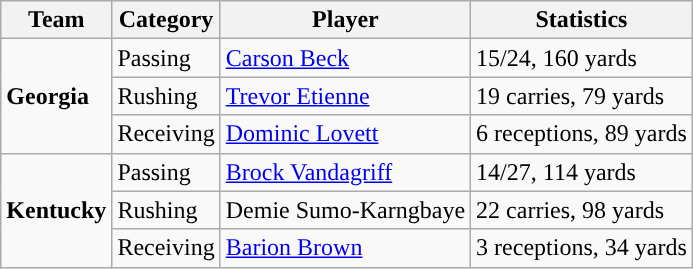<table class="wikitable" style="float: right;">
<tr>
<th>Team</th>
<th>Category</th>
<th>Player</th>
<th>Statistics</th>
</tr>
<tr>
<td rowspan=3><strong>Georgia</strong></td>
<td>Passing</td>
<td><a href='#'>Carson Beck</a></td>
<td>15/24, 160 yards</td>
</tr>
<tr>
<td>Rushing</td>
<td><a href='#'>Trevor Etienne</a></td>
<td>19 carries, 79 yards</td>
</tr>
<tr>
<td>Receiving</td>
<td><a href='#'>Dominic Lovett</a></td>
<td>6 receptions, 89 yards</td>
</tr>
<tr>
<td rowspan=3><strong>Kentucky</strong></td>
<td>Passing</td>
<td><a href='#'>Brock Vandagriff</a></td>
<td>14/27, 114 yards</td>
</tr>
<tr>
<td>Rushing</td>
<td>Demie Sumo-Karngbaye</td>
<td>22 carries, 98 yards</td>
</tr>
<tr>
<td>Receiving</td>
<td><a href='#'>Barion Brown</a></td>
<td>3 receptions, 34 yards</td>
</tr>
</table>
